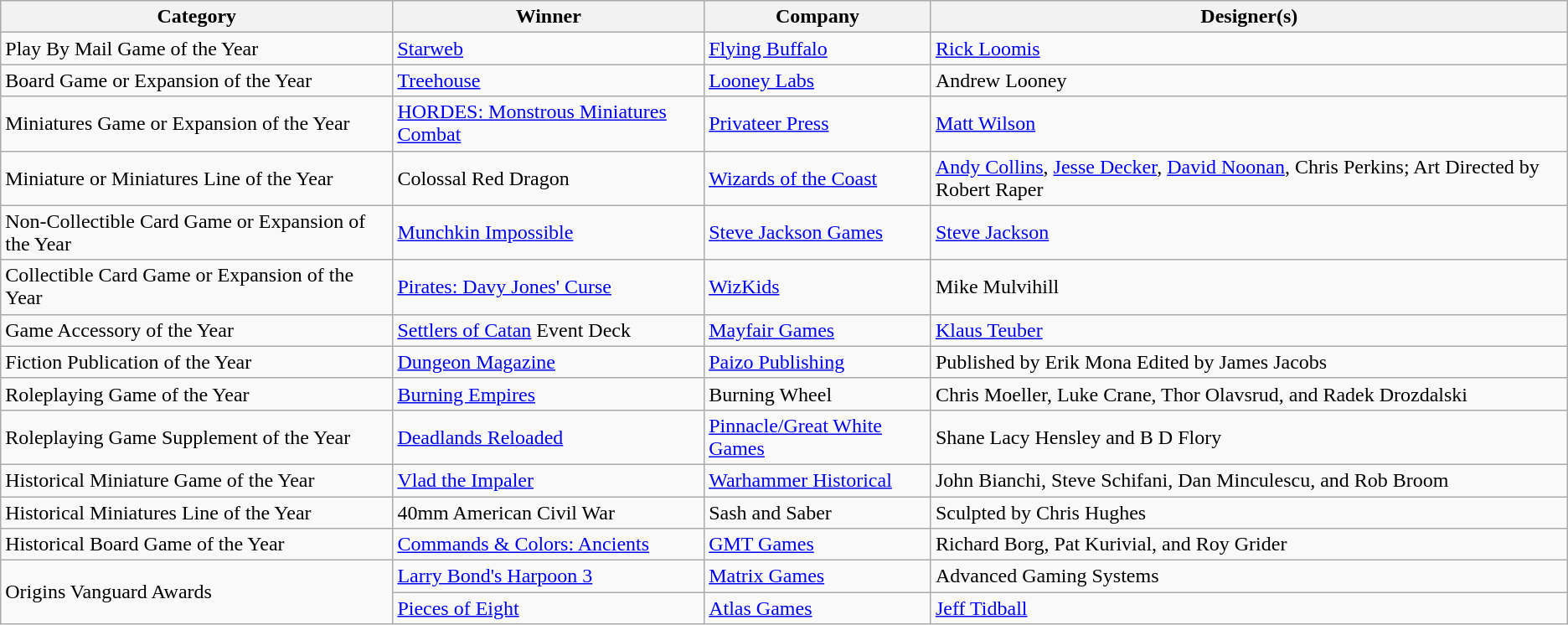<table class="wikitable">
<tr>
<th>Category</th>
<th>Winner</th>
<th>Company</th>
<th>Designer(s)</th>
</tr>
<tr>
<td>Play By Mail Game of the Year</td>
<td><a href='#'>Starweb</a></td>
<td><a href='#'>Flying Buffalo</a></td>
<td><a href='#'>Rick Loomis</a></td>
</tr>
<tr>
<td>Board Game or Expansion of the Year</td>
<td><a href='#'>Treehouse</a></td>
<td><a href='#'>Looney Labs</a></td>
<td>Andrew Looney</td>
</tr>
<tr>
<td>Miniatures Game or Expansion of the Year</td>
<td><a href='#'>HORDES: Monstrous Miniatures Combat</a></td>
<td><a href='#'>Privateer Press</a></td>
<td><a href='#'>Matt Wilson</a></td>
</tr>
<tr>
<td>Miniature or Miniatures Line of the Year</td>
<td>Colossal Red Dragon</td>
<td><a href='#'>Wizards of the Coast</a></td>
<td><a href='#'>Andy Collins</a>, <a href='#'>Jesse Decker</a>, <a href='#'>David Noonan</a>, Chris Perkins; Art Directed by Robert Raper</td>
</tr>
<tr>
<td>Non-Collectible Card Game or Expansion of the Year</td>
<td><a href='#'>Munchkin Impossible</a></td>
<td><a href='#'>Steve Jackson Games</a></td>
<td><a href='#'>Steve Jackson</a></td>
</tr>
<tr>
<td>Collectible Card Game or Expansion of the Year</td>
<td><a href='#'>Pirates: Davy Jones' Curse</a></td>
<td><a href='#'>WizKids</a></td>
<td>Mike Mulvihill</td>
</tr>
<tr>
<td>Game Accessory of the Year</td>
<td><a href='#'>Settlers of Catan</a> Event Deck</td>
<td><a href='#'>Mayfair Games</a></td>
<td><a href='#'>Klaus Teuber</a></td>
</tr>
<tr>
<td>Fiction Publication of the Year</td>
<td><a href='#'>Dungeon Magazine</a></td>
<td><a href='#'>Paizo Publishing</a></td>
<td>Published by Erik Mona Edited by James Jacobs</td>
</tr>
<tr>
<td>Roleplaying Game of the Year</td>
<td><a href='#'>Burning Empires</a></td>
<td>Burning Wheel</td>
<td>Chris Moeller, Luke Crane, Thor Olavsrud, and Radek Drozdalski</td>
</tr>
<tr>
<td>Roleplaying Game Supplement of the Year</td>
<td><a href='#'>Deadlands Reloaded</a></td>
<td><a href='#'>Pinnacle/Great White Games</a></td>
<td>Shane Lacy Hensley and B D Flory</td>
</tr>
<tr>
<td>Historical Miniature Game of the Year</td>
<td><a href='#'>Vlad the Impaler</a></td>
<td><a href='#'>Warhammer Historical</a></td>
<td>John Bianchi, Steve Schifani, Dan Minculescu, and Rob Broom</td>
</tr>
<tr>
<td>Historical Miniatures Line of the Year</td>
<td>40mm American Civil War</td>
<td>Sash and Saber</td>
<td>Sculpted by Chris Hughes</td>
</tr>
<tr>
<td>Historical Board Game of the Year</td>
<td><a href='#'>Commands & Colors: Ancients</a></td>
<td><a href='#'>GMT Games</a></td>
<td>Richard Borg, Pat Kurivial, and Roy Grider</td>
</tr>
<tr>
<td rowspan="2">Origins Vanguard Awards</td>
<td><a href='#'>Larry Bond's Harpoon 3</a></td>
<td><a href='#'>Matrix Games</a></td>
<td>Advanced Gaming Systems</td>
</tr>
<tr>
<td><a href='#'>Pieces of Eight</a></td>
<td><a href='#'>Atlas Games</a></td>
<td><a href='#'>Jeff Tidball</a></td>
</tr>
</table>
